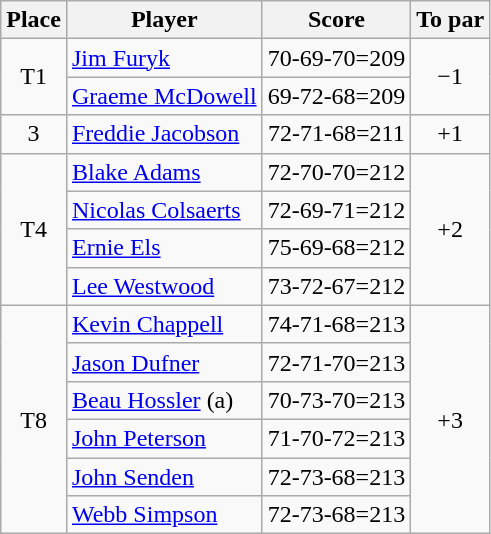<table class="wikitable">
<tr>
<th>Place</th>
<th>Player</th>
<th>Score</th>
<th>To par</th>
</tr>
<tr>
<td rowspan="2" style="text-align:center;">T1</td>
<td> <a href='#'>Jim Furyk</a></td>
<td style="text-align:center;">70-69-70=209</td>
<td rowspan="2" style="text-align:center;">−1</td>
</tr>
<tr>
<td> <a href='#'>Graeme McDowell</a></td>
<td style="text-align:center;">69-72-68=209</td>
</tr>
<tr>
<td style="text-align:center">3</td>
<td> <a href='#'>Freddie Jacobson</a></td>
<td style="text-align:center;">72-71-68=211</td>
<td style="text-align:center;">+1</td>
</tr>
<tr>
<td rowspan="4" style="text-align:center;">T4</td>
<td> <a href='#'>Blake Adams</a></td>
<td style="text-align:center;">72-70-70=212</td>
<td rowspan="4" style="text-align:center;">+2</td>
</tr>
<tr>
<td> <a href='#'>Nicolas Colsaerts</a></td>
<td style="text-align:center;">72-69-71=212</td>
</tr>
<tr>
<td> <a href='#'>Ernie Els</a></td>
<td style="text-align:center;">75-69-68=212</td>
</tr>
<tr>
<td> <a href='#'>Lee Westwood</a></td>
<td style="text-align:center;">73-72-67=212</td>
</tr>
<tr>
<td rowspan="6" style="text-align:center;">T8</td>
<td> <a href='#'>Kevin Chappell</a></td>
<td style="text-align:center;">74-71-68=213</td>
<td rowspan="6" style="text-align:center;">+3</td>
</tr>
<tr>
<td> <a href='#'>Jason Dufner</a></td>
<td style="text-align:center;">72-71-70=213</td>
</tr>
<tr>
<td> <a href='#'>Beau Hossler</a> (a)</td>
<td style="text-align:center;">70-73-70=213</td>
</tr>
<tr>
<td> <a href='#'>John Peterson</a></td>
<td style="text-align:center;">71-70-72=213</td>
</tr>
<tr>
<td> <a href='#'>John Senden</a></td>
<td style="text-align:center;">72-73-68=213</td>
</tr>
<tr>
<td> <a href='#'>Webb Simpson</a></td>
<td style="text-align:center;">72-73-68=213</td>
</tr>
</table>
